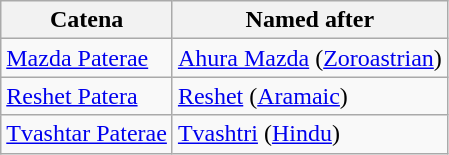<table class="wikitable">
<tr>
<th>Catena</th>
<th>Named after</th>
</tr>
<tr>
<td><a href='#'>Mazda Paterae</a></td>
<td><a href='#'>Ahura Mazda</a> (<a href='#'>Zoroastrian</a>)</td>
</tr>
<tr>
<td><a href='#'>Reshet Patera</a></td>
<td><a href='#'>Reshet</a> (<a href='#'>Aramaic</a>)</td>
</tr>
<tr>
<td><a href='#'>Tvashtar Paterae</a></td>
<td><a href='#'>Tvashtri</a> (<a href='#'>Hindu</a>)</td>
</tr>
</table>
